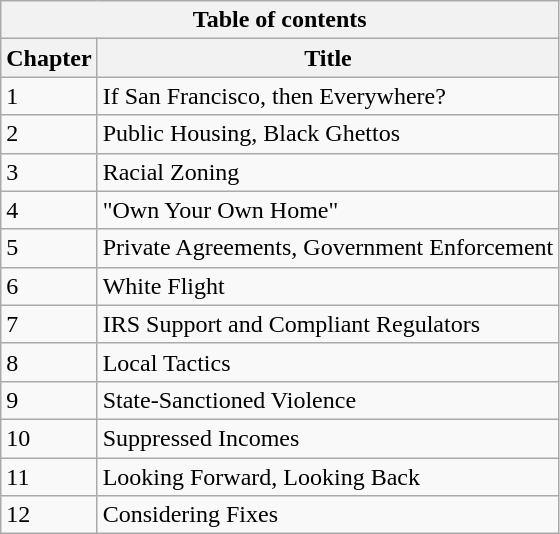<table class="wikitable floatleft" style="width:auto; text-align:left;">
<tr>
<th colspan="2">Table of contents</th>
</tr>
<tr>
<th><strong>Chapter</strong></th>
<th><strong>Title</strong></th>
</tr>
<tr>
<td>1</td>
<td>If San Francisco, then Everywhere?</td>
</tr>
<tr>
<td>2</td>
<td>Public Housing, Black Ghettos</td>
</tr>
<tr>
<td>3</td>
<td>Racial Zoning</td>
</tr>
<tr>
<td>4</td>
<td>"Own Your Own Home"</td>
</tr>
<tr>
<td>5</td>
<td>Private Agreements, Government Enforcement</td>
</tr>
<tr>
<td>6</td>
<td>White Flight</td>
</tr>
<tr>
<td>7</td>
<td>IRS Support and Compliant Regulators</td>
</tr>
<tr>
<td>8</td>
<td>Local Tactics</td>
</tr>
<tr>
<td>9</td>
<td>State-Sanctioned Violence</td>
</tr>
<tr>
<td>10</td>
<td>Suppressed Incomes</td>
</tr>
<tr>
<td>11</td>
<td>Looking Forward, Looking Back</td>
</tr>
<tr>
<td>12</td>
<td>Considering Fixes</td>
</tr>
</table>
